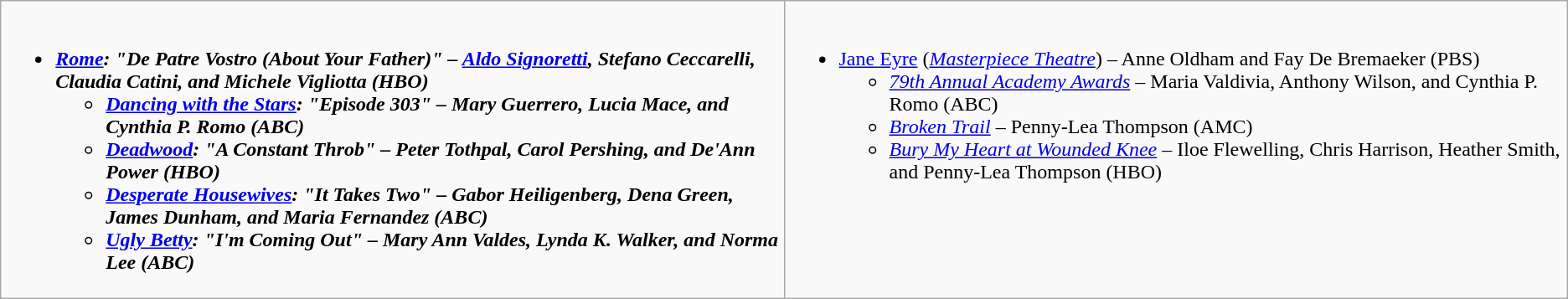<table class="wikitable">
<tr>
<td style="vertical-align:top;" width="50%"><br><ul><li><strong><em><a href='#'>Rome</a><em>: "De Patre Vostro (About Your Father)" – <a href='#'>Aldo Signoretti</a>, Stefano Ceccarelli, Claudia Catini, and Michele Vigliotta (HBO)<strong><ul><li></em><a href='#'>Dancing with the Stars</a><em>: "Episode 303" – Mary Guerrero, Lucia Mace, and Cynthia P. Romo (ABC)</li><li></em><a href='#'>Deadwood</a><em>: "A Constant Throb" – Peter Tothpal, Carol Pershing, and De'Ann Power (HBO)</li><li></em><a href='#'>Desperate Housewives</a><em>: "It Takes Two" – Gabor Heiligenberg, Dena Green, James Dunham, and Maria Fernandez (ABC)</li><li></em><a href='#'>Ugly Betty</a><em>: "I'm Coming Out" – Mary Ann Valdes, Lynda K. Walker, and Norma Lee (ABC)</li></ul></li></ul></td>
<td style="vertical-align:top;" width="50%"><br><ul><li></em></strong><a href='#'>Jane Eyre</a></em> (<em><a href='#'>Masterpiece Theatre</a></em>) – Anne Oldham and Fay De Bremaeker (PBS)</strong><ul><li><em><a href='#'>79th Annual Academy Awards</a></em> – Maria Valdivia, Anthony Wilson, and Cynthia P. Romo (ABC)</li><li><em><a href='#'>Broken Trail</a></em> – Penny-Lea Thompson (AMC)</li><li><em><a href='#'>Bury My Heart at Wounded Knee</a></em> – Iloe Flewelling, Chris Harrison, Heather Smith, and Penny-Lea Thompson (HBO)</li></ul></li></ul></td>
</tr>
</table>
